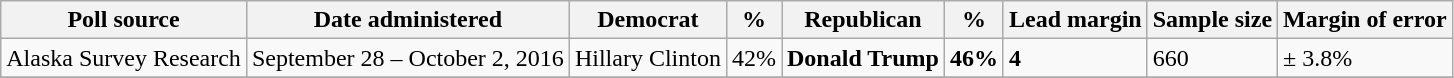<table class="wikitable">
<tr>
<th>Poll source</th>
<th>Date administered</th>
<th>Democrat</th>
<th>%</th>
<th>Republican</th>
<th>%</th>
<th>Lead margin</th>
<th>Sample size</th>
<th>Margin of error</th>
</tr>
<tr>
<td>Alaska Survey Research</td>
<td>September 28 – October 2, 2016</td>
<td>Hillary Clinton</td>
<td>42%</td>
<td><strong>Donald Trump</strong></td>
<td><strong>46%</strong></td>
<td><strong>4</strong></td>
<td>660</td>
<td>± 3.8%</td>
</tr>
<tr>
</tr>
</table>
